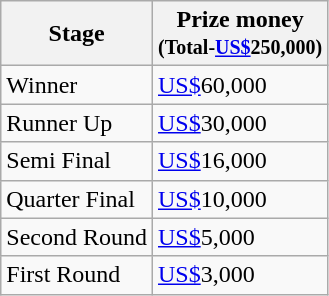<table class="wikitable">
<tr>
<th>Stage</th>
<th>Prize money<br><small>(Total-<a href='#'>US$</a>250,000)</small></th>
</tr>
<tr>
<td>Winner</td>
<td><a href='#'>US$</a>60,000</td>
</tr>
<tr>
<td>Runner Up</td>
<td><a href='#'>US$</a>30,000</td>
</tr>
<tr>
<td>Semi Final</td>
<td><a href='#'>US$</a>16,000</td>
</tr>
<tr>
<td>Quarter Final</td>
<td><a href='#'>US$</a>10,000</td>
</tr>
<tr>
<td>Second Round</td>
<td><a href='#'>US$</a>5,000</td>
</tr>
<tr>
<td>First Round</td>
<td><a href='#'>US$</a>3,000</td>
</tr>
</table>
